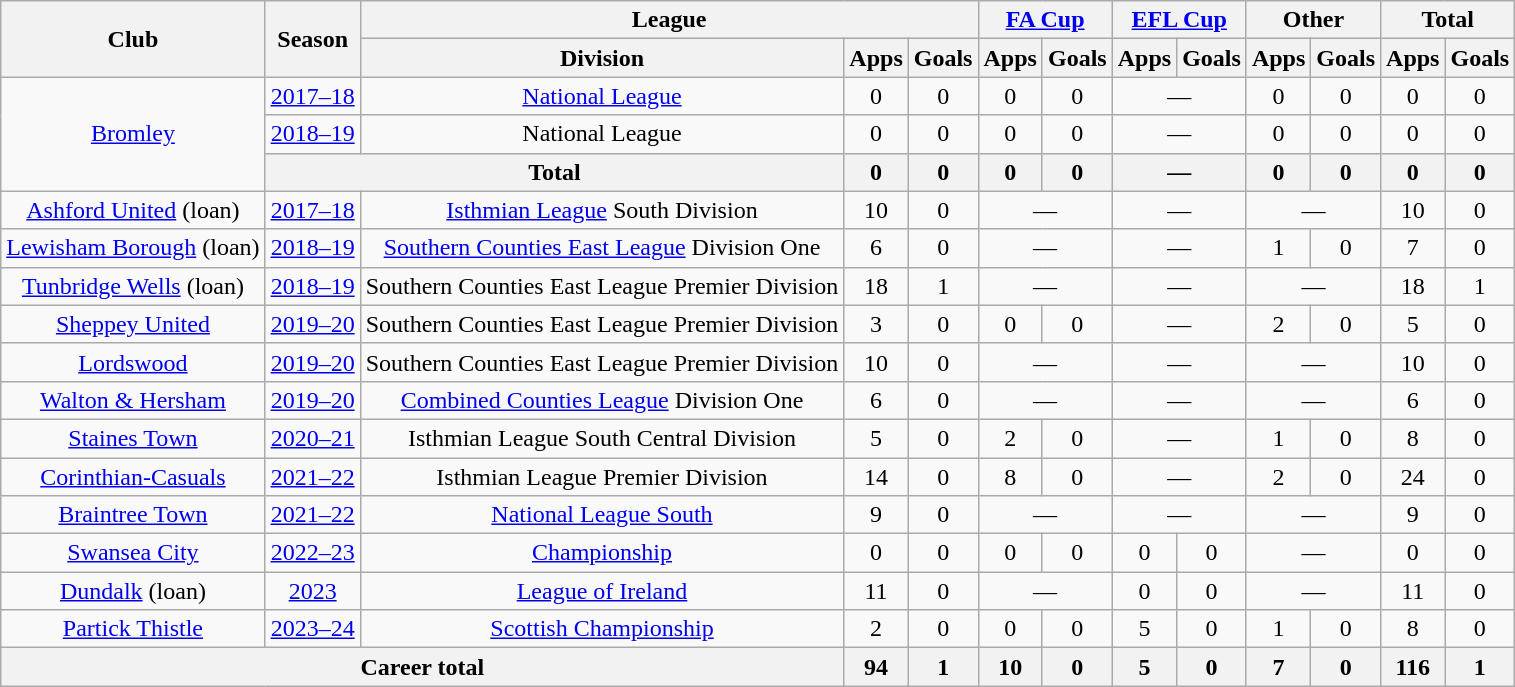<table class="wikitable" style="text-align:center">
<tr>
<th rowspan="2">Club</th>
<th rowspan="2">Season</th>
<th colspan="3">League</th>
<th colspan="2"><a href='#'>FA Cup</a></th>
<th colspan="2"><a href='#'>EFL Cup</a></th>
<th colspan="2">Other</th>
<th colspan="2">Total</th>
</tr>
<tr>
<th>Division</th>
<th>Apps</th>
<th>Goals</th>
<th>Apps</th>
<th>Goals</th>
<th>Apps</th>
<th>Goals</th>
<th>Apps</th>
<th>Goals</th>
<th>Apps</th>
<th>Goals</th>
</tr>
<tr>
<td rowspan="3"><a href='#'>Bromley</a></td>
<td><a href='#'>2017–18</a></td>
<td><a href='#'>National League</a></td>
<td>0</td>
<td>0</td>
<td>0</td>
<td>0</td>
<td colspan="2">—</td>
<td>0</td>
<td>0</td>
<td>0</td>
<td>0</td>
</tr>
<tr>
<td><a href='#'>2018–19</a></td>
<td>National League</td>
<td>0</td>
<td>0</td>
<td>0</td>
<td>0</td>
<td colspan="2">—</td>
<td>0</td>
<td>0</td>
<td>0</td>
<td>0</td>
</tr>
<tr>
<th colspan=2>Total</th>
<th>0</th>
<th>0</th>
<th>0</th>
<th>0</th>
<th colspan="2">—</th>
<th>0</th>
<th>0</th>
<th>0</th>
<th>0</th>
</tr>
<tr>
<td><a href='#'>Ashford United</a> (loan)</td>
<td><a href='#'>2017–18</a></td>
<td><a href='#'>Isthmian League</a> South Division</td>
<td>10</td>
<td>0</td>
<td colspan="2">—</td>
<td colspan="2">—</td>
<td colspan="2">—</td>
<td>10</td>
<td>0</td>
</tr>
<tr>
<td><a href='#'>Lewisham Borough</a> (loan)</td>
<td><a href='#'>2018–19</a></td>
<td><a href='#'>Southern Counties East League</a> Division One</td>
<td>6</td>
<td>0</td>
<td colspan="2">—</td>
<td colspan="2">—</td>
<td>1</td>
<td>0</td>
<td>7</td>
<td>0</td>
</tr>
<tr>
<td><a href='#'>Tunbridge Wells</a> (loan)</td>
<td><a href='#'>2018–19</a></td>
<td>Southern Counties East League Premier Division</td>
<td>18</td>
<td>1</td>
<td colspan="2">—</td>
<td colspan="2">—</td>
<td colspan="2">—</td>
<td>18</td>
<td>1</td>
</tr>
<tr>
<td><a href='#'>Sheppey United</a></td>
<td><a href='#'>2019–20</a></td>
<td>Southern Counties East League Premier Division</td>
<td>3</td>
<td>0</td>
<td>0</td>
<td>0</td>
<td colspan="2">—</td>
<td>2</td>
<td>0</td>
<td>5</td>
<td>0</td>
</tr>
<tr>
<td><a href='#'>Lordswood</a></td>
<td><a href='#'>2019–20</a></td>
<td>Southern Counties East League Premier Division</td>
<td>10</td>
<td>0</td>
<td colspan="2">—</td>
<td colspan="2">—</td>
<td colspan="2">—</td>
<td>10</td>
<td>0</td>
</tr>
<tr>
<td><a href='#'>Walton & Hersham</a></td>
<td><a href='#'>2019–20</a></td>
<td><a href='#'>Combined Counties League</a> Division One</td>
<td>6</td>
<td>0</td>
<td colspan="2">—</td>
<td colspan="2">—</td>
<td colspan="2">—</td>
<td>6</td>
<td>0</td>
</tr>
<tr>
<td><a href='#'>Staines Town</a></td>
<td><a href='#'>2020–21</a></td>
<td>Isthmian League South Central Division</td>
<td>5</td>
<td>0</td>
<td>2</td>
<td>0</td>
<td colspan="2">—</td>
<td>1</td>
<td>0</td>
<td>8</td>
<td>0</td>
</tr>
<tr>
<td><a href='#'>Corinthian-Casuals</a></td>
<td><a href='#'>2021–22</a></td>
<td>Isthmian League Premier Division</td>
<td>14</td>
<td>0</td>
<td>8</td>
<td>0</td>
<td colspan="2">—</td>
<td>2</td>
<td>0</td>
<td>24</td>
<td>0</td>
</tr>
<tr>
<td><a href='#'>Braintree Town</a></td>
<td><a href='#'>2021–22</a></td>
<td><a href='#'>National League South</a></td>
<td>9</td>
<td>0</td>
<td colspan="2">—</td>
<td colspan="2">—</td>
<td colspan="2">—</td>
<td>9</td>
<td>0</td>
</tr>
<tr>
<td><a href='#'>Swansea City</a></td>
<td><a href='#'>2022–23</a></td>
<td><a href='#'>Championship</a></td>
<td>0</td>
<td>0</td>
<td>0</td>
<td>0</td>
<td>0</td>
<td>0</td>
<td colspan="2">—</td>
<td>0</td>
<td>0</td>
</tr>
<tr>
<td><a href='#'>Dundalk</a> (loan)</td>
<td><a href='#'>2023</a></td>
<td><a href='#'>League of Ireland</a></td>
<td>11</td>
<td>0</td>
<td colspan="2">—</td>
<td>0</td>
<td>0</td>
<td colspan="2">—</td>
<td>11</td>
<td>0</td>
</tr>
<tr>
<td><a href='#'>Partick Thistle</a></td>
<td><a href='#'>2023–24</a></td>
<td><a href='#'>Scottish Championship</a></td>
<td>2</td>
<td>0</td>
<td>0</td>
<td>0</td>
<td>5</td>
<td>0</td>
<td>1</td>
<td>0</td>
<td>8</td>
<td>0</td>
</tr>
<tr>
<th colspan=3>Career total</th>
<th>94</th>
<th>1</th>
<th>10</th>
<th>0</th>
<th>5</th>
<th>0</th>
<th>7</th>
<th>0</th>
<th>116</th>
<th>1</th>
</tr>
</table>
